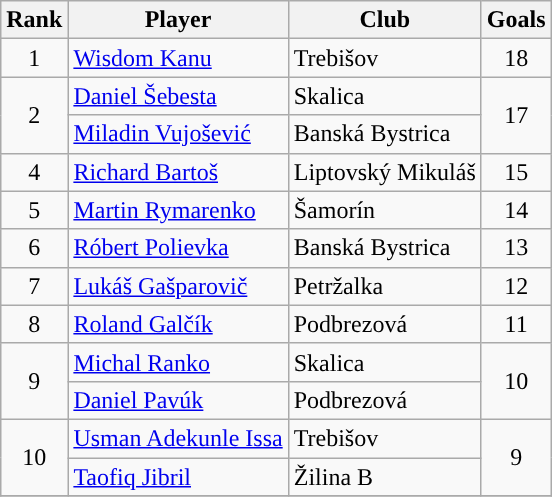<table class="wikitable" style="text-align:center">
<tr>
<th>Rank</th>
<th>Player</th>
<th>Club</th>
<th>Goals</th>
</tr>
<tr>
<td rowspan="1">1</td>
<td align="left"> <a href='#'>Wisdom Kanu</a></td>
<td align="left">Trebišov</td>
<td rowspan="1">18</td>
</tr>
<tr>
<td rowspan="2">2</td>
<td align="left"> <a href='#'>Daniel Šebesta</a></td>
<td align="left">Skalica</td>
<td rowspan="2">17</td>
</tr>
<tr>
<td align="left"> <a href='#'>Miladin Vujošević</a></td>
<td align="left">Banská Bystrica</td>
</tr>
<tr>
<td rowspan="1">4</td>
<td align="left"> <a href='#'>Richard Bartoš</a></td>
<td align="left">Liptovský Mikuláš</td>
<td rowspan="1">15</td>
</tr>
<tr>
<td rowspan="1">5</td>
<td align="left"> <a href='#'>Martin Rymarenko</a></td>
<td align="left">Šamorín</td>
<td rowspan="1">14</td>
</tr>
<tr>
<td rowspan="1">6</td>
<td align="left"> <a href='#'>Róbert Polievka</a></td>
<td align="left">Banská Bystrica</td>
<td rowspan="1">13</td>
</tr>
<tr>
<td rowspan=1>7</td>
<td align="left"> <a href='#'>Lukáš Gašparovič</a></td>
<td align="left">Petržalka</td>
<td rowspan=1>12</td>
</tr>
<tr>
<td rowspan=1>8</td>
<td align="left"> <a href='#'>Roland Galčík</a></td>
<td align="left">Podbrezová</td>
<td rowspan=1>11</td>
</tr>
<tr>
<td rowspan=2>9</td>
<td align="left"> <a href='#'>Michal Ranko</a></td>
<td align="left">Skalica</td>
<td rowspan=2>10</td>
</tr>
<tr>
<td align="left"> <a href='#'>Daniel Pavúk</a></td>
<td align="left">Podbrezová</td>
</tr>
<tr>
<td rowspan=2>10</td>
<td align="left">  <a href='#'>Usman Adekunle Issa</a></td>
<td align="left">Trebišov</td>
<td rowspan=2>9</td>
</tr>
<tr>
<td align="left"> <a href='#'>Taofiq Jibril</a></td>
<td align="left">Žilina B</td>
</tr>
<tr>
</tr>
</table>
